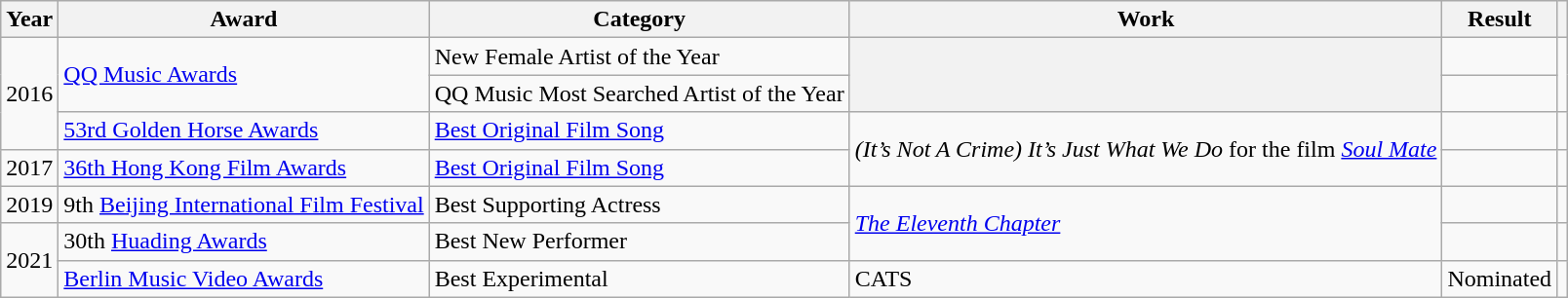<table class="wikitable sortable">
<tr>
<th>Year</th>
<th>Award</th>
<th>Category</th>
<th>Work</th>
<th>Result</th>
<th class=unsortable></th>
</tr>
<tr>
<td rowspan="3">2016</td>
<td rowspan="2"><a href='#'>QQ Music Awards</a></td>
<td>New Female Artist of the Year</td>
<th rowspan="2"></th>
<td></td>
<td rowspan="2"></td>
</tr>
<tr>
<td>QQ Music Most Searched Artist of the Year</td>
<td></td>
</tr>
<tr>
<td><a href='#'>53rd Golden Horse Awards</a></td>
<td><a href='#'>Best Original Film Song</a></td>
<td rowspan="2"><em>(It’s Not A Crime) It’s Just What We Do</em> for the film <em><a href='#'>Soul Mate</a></em></td>
<td></td>
<td></td>
</tr>
<tr>
<td>2017</td>
<td><a href='#'>36th Hong Kong Film Awards</a></td>
<td><a href='#'>Best Original Film Song</a></td>
<td></td>
<td></td>
</tr>
<tr>
<td>2019</td>
<td>9th <a href='#'>Beijing International Film Festival</a></td>
<td>Best Supporting Actress</td>
<td rowspan=2><em><a href='#'>The Eleventh Chapter</a></em></td>
<td></td>
<td></td>
</tr>
<tr>
<td rowspan="2">2021</td>
<td>30th <a href='#'>Huading Awards</a></td>
<td>Best New Performer</td>
<td></td>
<td></td>
</tr>
<tr>
<td><a href='#'>Berlin Music Video Awards</a></td>
<td>Best Experimental</td>
<td>CATS</td>
<td>Nominated</td>
<td></td>
</tr>
</table>
